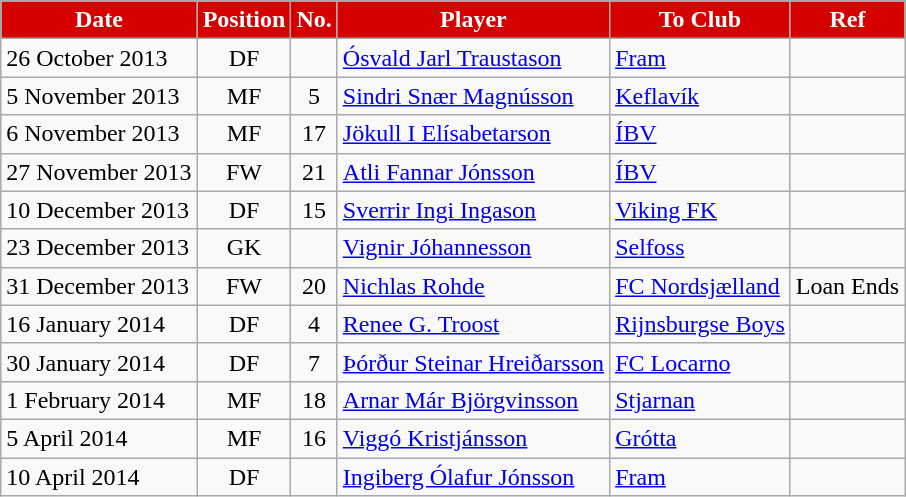<table class="wikitable sortable">
<tr>
<th style="background:#d50000; color:white;"><strong>Date</strong></th>
<th style="background:#d50000; color:white;"><strong>Position</strong></th>
<th style="background:#d50000; color:white;"><strong>No.</strong></th>
<th style="background:#d50000; color:white;"><strong>Player</strong></th>
<th style="background:#d50000; color:white;"><strong>To Club</strong></th>
<th style="background:#d50000; color:white;"><strong>Ref</strong></th>
</tr>
<tr>
<td>26 October 2013</td>
<td style="text-align:center;">DF</td>
<td style="text-align:center;"></td>
<td style="text-align:left;"> <a href='#'>Ósvald Jarl Traustason</a></td>
<td style="text-align:left;"> <a href='#'>Fram</a></td>
<td></td>
</tr>
<tr>
<td>5 November 2013</td>
<td style="text-align:center;">MF</td>
<td style="text-align:center;">5</td>
<td style="text-align:left;"> <a href='#'>Sindri Snær Magnússon</a></td>
<td style="text-align:left;"> <a href='#'>Keflavík</a></td>
<td></td>
</tr>
<tr>
<td>6 November 2013</td>
<td style="text-align:center;">MF</td>
<td style="text-align:center;">17</td>
<td style="text-align:left;"> <a href='#'>Jökull I Elísabetarson</a></td>
<td style="text-align:left;"> <a href='#'>ÍBV</a></td>
<td></td>
</tr>
<tr>
<td>27 November 2013</td>
<td style="text-align:center;">FW</td>
<td style="text-align:center;">21</td>
<td style="text-align:left;"> <a href='#'>Atli Fannar Jónsson</a></td>
<td style="text-align:left;"> <a href='#'>ÍBV</a></td>
<td></td>
</tr>
<tr>
<td>10 December 2013</td>
<td style="text-align:center;">DF</td>
<td style="text-align:center;">15</td>
<td style="text-align:left;"> <a href='#'>Sverrir Ingi Ingason</a></td>
<td style="text-align:left;"> <a href='#'>Viking FK</a></td>
<td></td>
</tr>
<tr>
<td>23 December 2013</td>
<td style="text-align:center;">GK</td>
<td style="text-align:center;"></td>
<td style="text-align:left;"> <a href='#'>Vignir Jóhannesson</a></td>
<td style="text-align:left;"> <a href='#'>Selfoss</a></td>
<td></td>
</tr>
<tr>
<td>31 December 2013</td>
<td style="text-align:center;">FW</td>
<td style="text-align:center;">20</td>
<td style="text-align:left;"> <a href='#'>Nichlas Rohde</a></td>
<td style="text-align:left;"> <a href='#'>FC Nordsjælland</a></td>
<td>Loan Ends</td>
</tr>
<tr>
<td>16 January 2014</td>
<td style="text-align:center;">DF</td>
<td style="text-align:center;">4</td>
<td style="text-align:left;"> <a href='#'>Renee G. Troost</a></td>
<td style="text-align:left;"> <a href='#'>Rijnsburgse Boys</a></td>
<td></td>
</tr>
<tr>
<td>30 January 2014</td>
<td style="text-align:center;">DF</td>
<td style="text-align:center;">7</td>
<td style="text-align:left;"> <a href='#'>Þórður Steinar Hreiðarsson</a></td>
<td style="text-align:left;"> <a href='#'>FC Locarno</a></td>
<td></td>
</tr>
<tr>
<td>1 February 2014</td>
<td style="text-align:center;">MF</td>
<td style="text-align:center;">18</td>
<td style="text-align:left;"> <a href='#'>Arnar Már Björgvinsson</a></td>
<td style="text-align:left;"> <a href='#'>Stjarnan</a></td>
<td></td>
</tr>
<tr>
<td>5 April 2014</td>
<td style="text-align:center;">MF</td>
<td style="text-align:center;">16</td>
<td style="text-align:left;"> <a href='#'>Viggó Kristjánsson</a></td>
<td style="text-align:left;"> <a href='#'>Grótta</a></td>
<td></td>
</tr>
<tr>
<td>10 April 2014</td>
<td style="text-align:center;">DF</td>
<td style="text-align:center;"></td>
<td style="text-align:left;"> <a href='#'>Ingiberg Ólafur Jónsson</a></td>
<td style="text-align:left;"> <a href='#'>Fram</a></td>
<td></td>
</tr>
</table>
